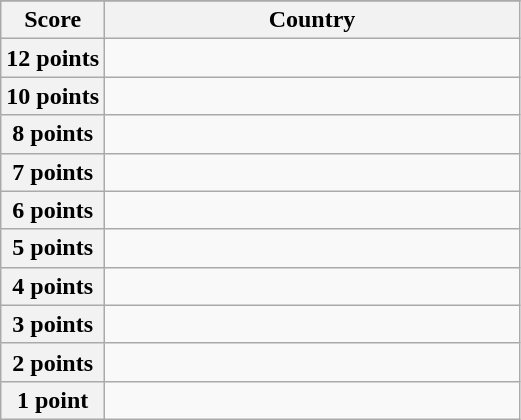<table class="wikitable">
<tr>
</tr>
<tr>
<th scope="col" width="20%">Score</th>
<th scope="col">Country</th>
</tr>
<tr>
<th scope="row">12 points</th>
<td></td>
</tr>
<tr>
<th scope="row">10 points</th>
<td></td>
</tr>
<tr>
<th scope="row">8 points</th>
<td></td>
</tr>
<tr>
<th scope="row">7 points</th>
<td></td>
</tr>
<tr>
<th scope="row">6 points</th>
<td></td>
</tr>
<tr>
<th scope="row">5 points</th>
<td></td>
</tr>
<tr>
<th scope="row">4 points</th>
<td></td>
</tr>
<tr>
<th scope="row">3 points</th>
<td></td>
</tr>
<tr>
<th scope="row">2 points</th>
<td></td>
</tr>
<tr>
<th scope="row">1 point</th>
<td></td>
</tr>
</table>
